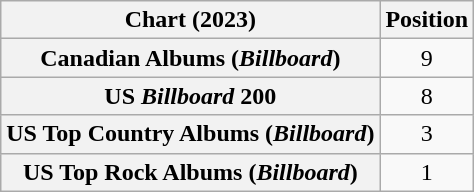<table class="wikitable sortable plainrowheaders" style="text-align:center">
<tr>
<th scope="col">Chart (2023)</th>
<th scope="col">Position</th>
</tr>
<tr>
<th scope="row">Canadian Albums (<em>Billboard</em>)</th>
<td>9</td>
</tr>
<tr>
<th scope="row">US <em>Billboard</em> 200</th>
<td>8</td>
</tr>
<tr>
<th scope="row">US Top Country Albums (<em>Billboard</em>)</th>
<td>3</td>
</tr>
<tr>
<th scope="row">US Top Rock Albums (<em>Billboard</em>)</th>
<td>1</td>
</tr>
</table>
